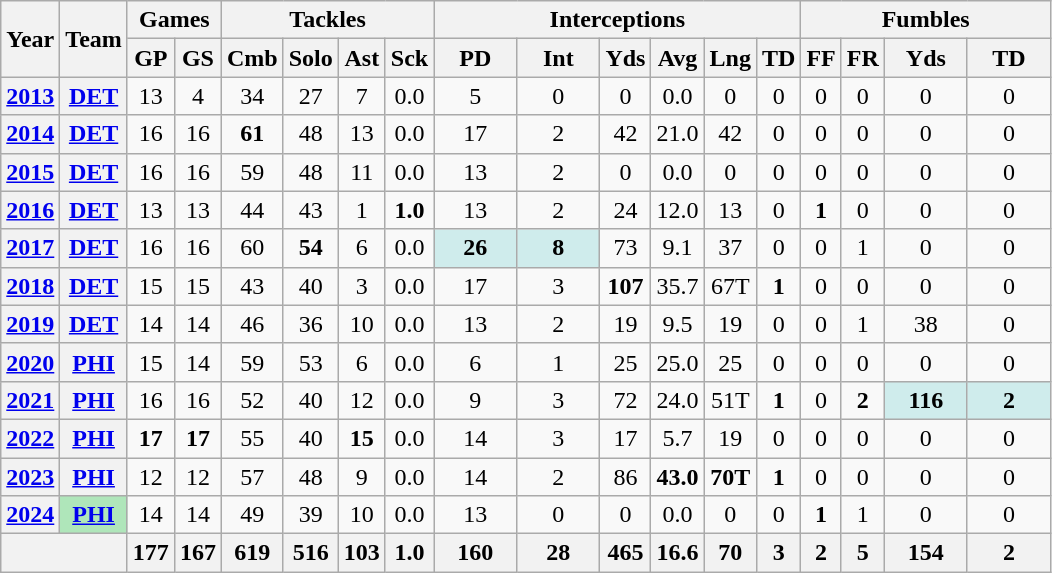<table class="wikitable" style="text-align: center;">
<tr>
<th rowspan="2">Year</th>
<th rowspan="2">Team</th>
<th colspan="2">Games</th>
<th colspan="4">Tackles</th>
<th colspan="6">Interceptions</th>
<th colspan="4">Fumbles</th>
</tr>
<tr>
<th>GP</th>
<th>GS</th>
<th>Cmb</th>
<th>Solo</th>
<th>Ast</th>
<th>Sck</th>
<th>PD</th>
<th>Int</th>
<th>Yds</th>
<th>Avg</th>
<th>Lng</th>
<th>TD</th>
<th>FF</th>
<th>FR</th>
<th>Yds</th>
<th>TD</th>
</tr>
<tr>
<th><a href='#'>2013</a></th>
<th><a href='#'>DET</a></th>
<td>13</td>
<td>4</td>
<td>34</td>
<td>27</td>
<td>7</td>
<td>0.0</td>
<td>5</td>
<td>0</td>
<td>0</td>
<td>0.0</td>
<td>0</td>
<td>0</td>
<td>0</td>
<td>0</td>
<td>0</td>
<td>0</td>
</tr>
<tr>
<th><a href='#'>2014</a></th>
<th><a href='#'>DET</a></th>
<td>16</td>
<td>16</td>
<td><strong>61</strong></td>
<td>48</td>
<td>13</td>
<td>0.0</td>
<td>17</td>
<td>2</td>
<td>42</td>
<td>21.0</td>
<td>42</td>
<td>0</td>
<td>0</td>
<td>0</td>
<td>0</td>
<td>0</td>
</tr>
<tr>
<th><a href='#'>2015</a></th>
<th><a href='#'>DET</a></th>
<td>16</td>
<td>16</td>
<td>59</td>
<td>48</td>
<td>11</td>
<td>0.0</td>
<td>13</td>
<td>2</td>
<td>0</td>
<td>0.0</td>
<td>0</td>
<td>0</td>
<td>0</td>
<td>0</td>
<td>0</td>
<td>0</td>
</tr>
<tr>
<th><a href='#'>2016</a></th>
<th><a href='#'>DET</a></th>
<td>13</td>
<td>13</td>
<td>44</td>
<td>43</td>
<td>1</td>
<td><strong>1.0</strong></td>
<td>13</td>
<td>2</td>
<td>24</td>
<td>12.0</td>
<td>13</td>
<td>0</td>
<td><strong>1</strong></td>
<td>0</td>
<td>0</td>
<td>0</td>
</tr>
<tr>
<th><a href='#'>2017</a></th>
<th><a href='#'>DET</a></th>
<td>16</td>
<td>16</td>
<td>60</td>
<td><strong>54</strong></td>
<td>6</td>
<td>0.0</td>
<td style="background:#cfecec; width:3em;"><strong>26</strong></td>
<td style="background:#cfecec; width:3em;"><strong>8</strong></td>
<td>73</td>
<td>9.1</td>
<td>37</td>
<td>0</td>
<td>0</td>
<td>1</td>
<td>0</td>
<td>0</td>
</tr>
<tr>
<th><a href='#'>2018</a></th>
<th><a href='#'>DET</a></th>
<td>15</td>
<td>15</td>
<td>43</td>
<td>40</td>
<td>3</td>
<td>0.0</td>
<td>17</td>
<td>3</td>
<td><strong>107</strong></td>
<td>35.7</td>
<td>67T</td>
<td><strong>1</strong></td>
<td>0</td>
<td>0</td>
<td>0</td>
<td>0</td>
</tr>
<tr>
<th><a href='#'>2019</a></th>
<th><a href='#'>DET</a></th>
<td>14</td>
<td>14</td>
<td>46</td>
<td>36</td>
<td>10</td>
<td>0.0</td>
<td>13</td>
<td>2</td>
<td>19</td>
<td>9.5</td>
<td>19</td>
<td>0</td>
<td>0</td>
<td>1</td>
<td>38</td>
<td>0</td>
</tr>
<tr>
<th><a href='#'>2020</a></th>
<th><a href='#'>PHI</a></th>
<td>15</td>
<td>14</td>
<td>59</td>
<td>53</td>
<td>6</td>
<td>0.0</td>
<td>6</td>
<td>1</td>
<td>25</td>
<td>25.0</td>
<td>25</td>
<td>0</td>
<td>0</td>
<td>0</td>
<td>0</td>
<td>0</td>
</tr>
<tr>
<th><a href='#'>2021</a></th>
<th><a href='#'>PHI</a></th>
<td>16</td>
<td>16</td>
<td>52</td>
<td>40</td>
<td>12</td>
<td>0.0</td>
<td>9</td>
<td>3</td>
<td>72</td>
<td>24.0</td>
<td>51T</td>
<td><strong>1</strong></td>
<td>0</td>
<td><strong>2</strong></td>
<td style="background:#cfecec; width:3em;"><strong>116</strong></td>
<td style="background:#cfecec; width:3em;"><strong>2</strong></td>
</tr>
<tr>
<th><a href='#'>2022</a></th>
<th><a href='#'>PHI</a></th>
<td><strong>17</strong></td>
<td><strong>17</strong></td>
<td>55</td>
<td>40</td>
<td><strong>15</strong></td>
<td>0.0</td>
<td>14</td>
<td>3</td>
<td>17</td>
<td>5.7</td>
<td>19</td>
<td>0</td>
<td>0</td>
<td>0</td>
<td>0</td>
<td>0</td>
</tr>
<tr>
<th><a href='#'>2023</a></th>
<th><a href='#'>PHI</a></th>
<td>12</td>
<td>12</td>
<td>57</td>
<td>48</td>
<td>9</td>
<td>0.0</td>
<td>14</td>
<td>2</td>
<td>86</td>
<td><strong>43.0</strong></td>
<td><strong>70T</strong></td>
<td><strong>1</strong></td>
<td>0</td>
<td>0</td>
<td>0</td>
<td>0</td>
</tr>
<tr>
<th><a href='#'>2024</a></th>
<th style="background:#afe6ba;"><a href='#'>PHI</a></th>
<td>14</td>
<td>14</td>
<td>49</td>
<td>39</td>
<td>10</td>
<td>0.0</td>
<td>13</td>
<td>0</td>
<td>0</td>
<td>0.0</td>
<td>0</td>
<td>0</td>
<td><strong>1</strong></td>
<td>1</td>
<td>0</td>
<td>0</td>
</tr>
<tr>
<th colspan="2"></th>
<th>177</th>
<th>167</th>
<th>619</th>
<th>516</th>
<th>103</th>
<th>1.0</th>
<th>160</th>
<th>28</th>
<th>465</th>
<th>16.6</th>
<th>70</th>
<th>3</th>
<th>2</th>
<th>5</th>
<th>154</th>
<th>2</th>
</tr>
</table>
